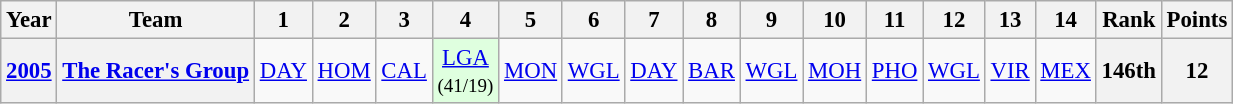<table class="wikitable" style="text-align:center; font-size:95%">
<tr>
<th>Year</th>
<th>Team</th>
<th>1</th>
<th>2</th>
<th>3</th>
<th>4</th>
<th>5</th>
<th>6</th>
<th>7</th>
<th>8</th>
<th>9</th>
<th>10</th>
<th>11</th>
<th>12</th>
<th>13</th>
<th>14</th>
<th>Rank</th>
<th>Points</th>
</tr>
<tr>
<th><a href='#'>2005</a></th>
<th align="left"><a href='#'>The Racer's Group</a></th>
<td><a href='#'>DAY</a></td>
<td><a href='#'>HOM</a></td>
<td><a href='#'>CAL</a></td>
<td style="background:#DFFFDF;"><a href='#'>LGA</a><br><small>(41/19)</small></td>
<td><a href='#'>MON</a></td>
<td><a href='#'>WGL</a></td>
<td><a href='#'>DAY</a></td>
<td><a href='#'>BAR</a></td>
<td><a href='#'>WGL</a></td>
<td><a href='#'>MOH</a></td>
<td><a href='#'>PHO</a></td>
<td><a href='#'>WGL</a></td>
<td><a href='#'>VIR</a></td>
<td><a href='#'>MEX</a></td>
<th>146th</th>
<th>12</th>
</tr>
</table>
